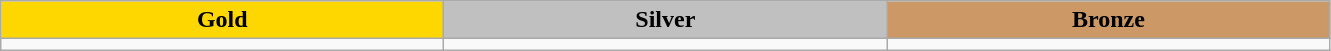<table class="wikitable">
<tr align="center">
<td bgcolor="gold" style="width:18em"><strong>Gold</strong></td>
<td bgcolor="silver" style="width:18em"><strong>Silver</strong></td>
<td bgcolor="CC9966" style="width:18em"><strong>Bronze</strong></td>
</tr>
<tr valign="top">
<td></td>
<td></td>
<td></td>
</tr>
</table>
